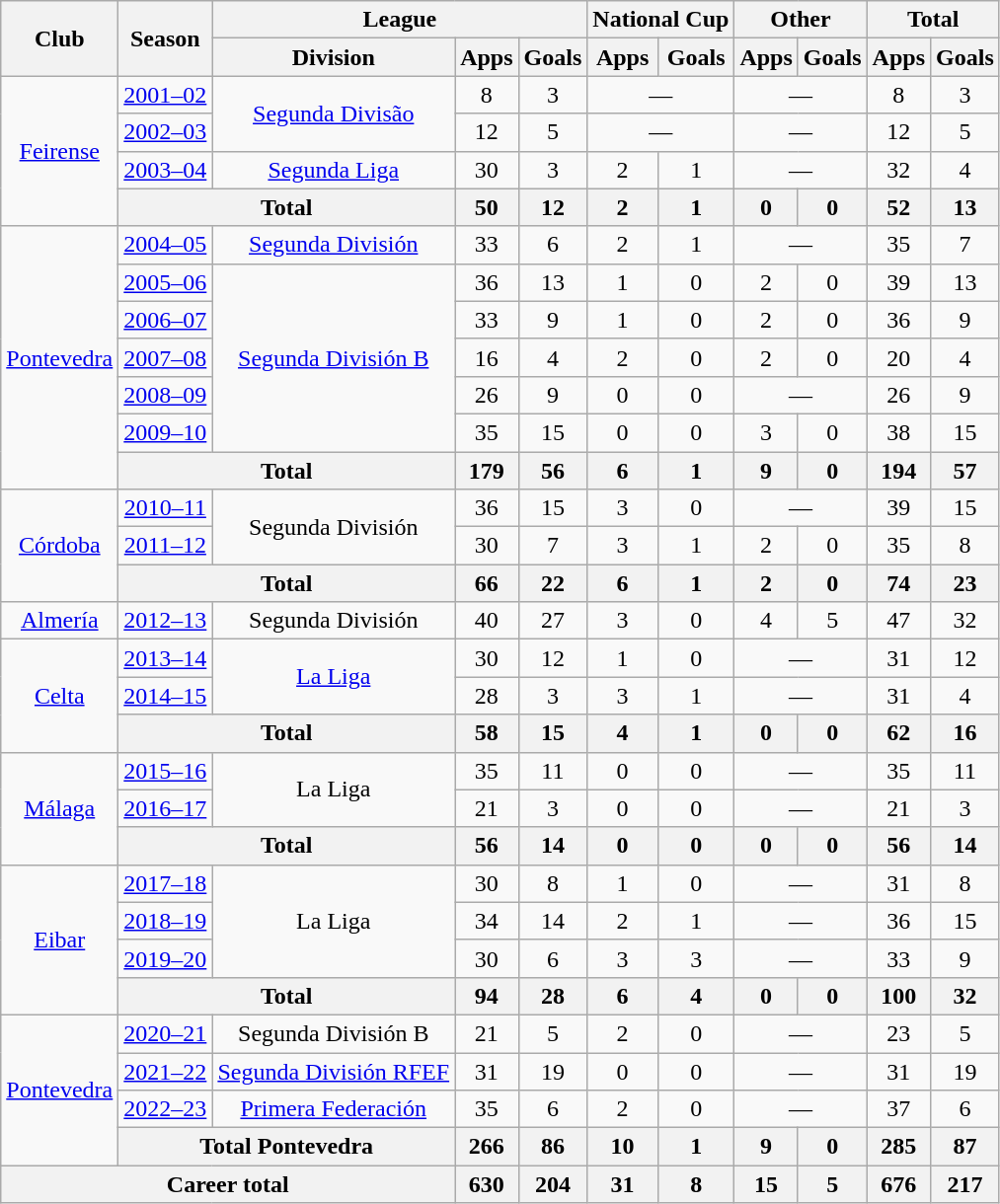<table class="wikitable" style="text-align:center">
<tr>
<th rowspan="2">Club</th>
<th rowspan="2">Season</th>
<th colspan="3">League</th>
<th colspan="2">National Cup</th>
<th colspan="2">Other</th>
<th colspan="2">Total</th>
</tr>
<tr>
<th>Division</th>
<th>Apps</th>
<th>Goals</th>
<th>Apps</th>
<th>Goals</th>
<th>Apps</th>
<th>Goals</th>
<th>Apps</th>
<th>Goals</th>
</tr>
<tr>
<td rowspan="4"><a href='#'>Feirense</a></td>
<td><a href='#'>2001–02</a></td>
<td rowspan="2"><a href='#'>Segunda Divisão</a></td>
<td>8</td>
<td>3</td>
<td colspan="2">—</td>
<td colspan="2">—</td>
<td>8</td>
<td>3</td>
</tr>
<tr>
<td><a href='#'>2002–03</a></td>
<td>12</td>
<td>5</td>
<td colspan="2">—</td>
<td colspan="2">—</td>
<td>12</td>
<td>5</td>
</tr>
<tr>
<td><a href='#'>2003–04</a></td>
<td><a href='#'>Segunda Liga</a></td>
<td>30</td>
<td>3</td>
<td>2</td>
<td>1</td>
<td colspan="2">—</td>
<td>32</td>
<td>4</td>
</tr>
<tr>
<th colspan="2">Total</th>
<th>50</th>
<th>12</th>
<th>2</th>
<th>1</th>
<th>0</th>
<th>0</th>
<th>52</th>
<th>13</th>
</tr>
<tr>
<td rowspan="7"><a href='#'>Pontevedra</a></td>
<td><a href='#'>2004–05</a></td>
<td><a href='#'>Segunda División</a></td>
<td>33</td>
<td>6</td>
<td>2</td>
<td>1</td>
<td colspan="2">—</td>
<td>35</td>
<td>7</td>
</tr>
<tr>
<td><a href='#'>2005–06</a></td>
<td rowspan="5"><a href='#'>Segunda División B</a></td>
<td>36</td>
<td>13</td>
<td>1</td>
<td>0</td>
<td>2</td>
<td>0</td>
<td>39</td>
<td>13</td>
</tr>
<tr>
<td><a href='#'>2006–07</a></td>
<td>33</td>
<td>9</td>
<td>1</td>
<td>0</td>
<td>2</td>
<td>0</td>
<td>36</td>
<td>9</td>
</tr>
<tr>
<td><a href='#'>2007–08</a></td>
<td>16</td>
<td>4</td>
<td>2</td>
<td>0</td>
<td>2</td>
<td>0</td>
<td>20</td>
<td>4</td>
</tr>
<tr>
<td><a href='#'>2008–09</a></td>
<td>26</td>
<td>9</td>
<td>0</td>
<td>0</td>
<td colspan="2">—</td>
<td>26</td>
<td>9</td>
</tr>
<tr>
<td><a href='#'>2009–10</a></td>
<td>35</td>
<td>15</td>
<td>0</td>
<td>0</td>
<td>3</td>
<td>0</td>
<td>38</td>
<td>15</td>
</tr>
<tr>
<th colspan="2">Total</th>
<th>179</th>
<th>56</th>
<th>6</th>
<th>1</th>
<th>9</th>
<th>0</th>
<th>194</th>
<th>57</th>
</tr>
<tr>
<td rowspan="3"><a href='#'>Córdoba</a></td>
<td><a href='#'>2010–11</a></td>
<td rowspan="2">Segunda División</td>
<td>36</td>
<td>15</td>
<td>3</td>
<td>0</td>
<td colspan="2">—</td>
<td>39</td>
<td>15</td>
</tr>
<tr>
<td><a href='#'>2011–12</a></td>
<td>30</td>
<td>7</td>
<td>3</td>
<td>1</td>
<td>2</td>
<td>0</td>
<td>35</td>
<td>8</td>
</tr>
<tr>
<th colspan="2">Total</th>
<th>66</th>
<th>22</th>
<th>6</th>
<th>1</th>
<th>2</th>
<th>0</th>
<th>74</th>
<th>23</th>
</tr>
<tr>
<td><a href='#'>Almería</a></td>
<td><a href='#'>2012–13</a></td>
<td>Segunda División</td>
<td>40</td>
<td>27</td>
<td>3</td>
<td>0</td>
<td>4</td>
<td>5</td>
<td>47</td>
<td>32</td>
</tr>
<tr>
<td rowspan="3"><a href='#'>Celta</a></td>
<td><a href='#'>2013–14</a></td>
<td rowspan="2"><a href='#'>La Liga</a></td>
<td>30</td>
<td>12</td>
<td>1</td>
<td>0</td>
<td colspan="2">—</td>
<td>31</td>
<td>12</td>
</tr>
<tr>
<td><a href='#'>2014–15</a></td>
<td>28</td>
<td>3</td>
<td>3</td>
<td>1</td>
<td colspan="2">—</td>
<td>31</td>
<td>4</td>
</tr>
<tr>
<th colspan="2">Total</th>
<th>58</th>
<th>15</th>
<th>4</th>
<th>1</th>
<th>0</th>
<th>0</th>
<th>62</th>
<th>16</th>
</tr>
<tr>
<td rowspan="3"><a href='#'>Málaga</a></td>
<td><a href='#'>2015–16</a></td>
<td rowspan="2">La Liga</td>
<td>35</td>
<td>11</td>
<td>0</td>
<td>0</td>
<td colspan="2">—</td>
<td>35</td>
<td>11</td>
</tr>
<tr>
<td><a href='#'>2016–17</a></td>
<td>21</td>
<td>3</td>
<td>0</td>
<td>0</td>
<td colspan="2">—</td>
<td>21</td>
<td>3</td>
</tr>
<tr>
<th colspan="2">Total</th>
<th>56</th>
<th>14</th>
<th>0</th>
<th>0</th>
<th>0</th>
<th>0</th>
<th>56</th>
<th>14</th>
</tr>
<tr>
<td rowspan="4"><a href='#'>Eibar</a></td>
<td><a href='#'>2017–18</a></td>
<td rowspan="3">La Liga</td>
<td>30</td>
<td>8</td>
<td>1</td>
<td>0</td>
<td colspan="2">—</td>
<td>31</td>
<td>8</td>
</tr>
<tr>
<td><a href='#'>2018–19</a></td>
<td>34</td>
<td>14</td>
<td>2</td>
<td>1</td>
<td colspan="2">—</td>
<td>36</td>
<td>15</td>
</tr>
<tr>
<td><a href='#'>2019–20</a></td>
<td>30</td>
<td>6</td>
<td>3</td>
<td>3</td>
<td colspan="2">—</td>
<td>33</td>
<td>9</td>
</tr>
<tr>
<th colspan="2">Total</th>
<th>94</th>
<th>28</th>
<th>6</th>
<th>4</th>
<th>0</th>
<th>0</th>
<th>100</th>
<th>32</th>
</tr>
<tr>
<td rowspan="4"><a href='#'>Pontevedra</a></td>
<td><a href='#'>2020–21</a></td>
<td>Segunda División B</td>
<td>21</td>
<td>5</td>
<td>2</td>
<td>0</td>
<td colspan="2">—</td>
<td>23</td>
<td>5</td>
</tr>
<tr>
<td><a href='#'>2021–22</a></td>
<td><a href='#'>Segunda División RFEF</a></td>
<td>31</td>
<td>19</td>
<td>0</td>
<td>0</td>
<td colspan="2">—</td>
<td>31</td>
<td>19</td>
</tr>
<tr>
<td><a href='#'>2022–23</a></td>
<td><a href='#'>Primera Federación</a></td>
<td>35</td>
<td>6</td>
<td>2</td>
<td>0</td>
<td colspan="2">—</td>
<td>37</td>
<td>6</td>
</tr>
<tr>
<th colspan="2">Total Pontevedra</th>
<th>266</th>
<th>86</th>
<th>10</th>
<th>1</th>
<th>9</th>
<th>0</th>
<th>285</th>
<th>87</th>
</tr>
<tr>
<th colspan="3">Career total</th>
<th>630</th>
<th>204</th>
<th>31</th>
<th>8</th>
<th>15</th>
<th>5</th>
<th>676</th>
<th>217</th>
</tr>
</table>
